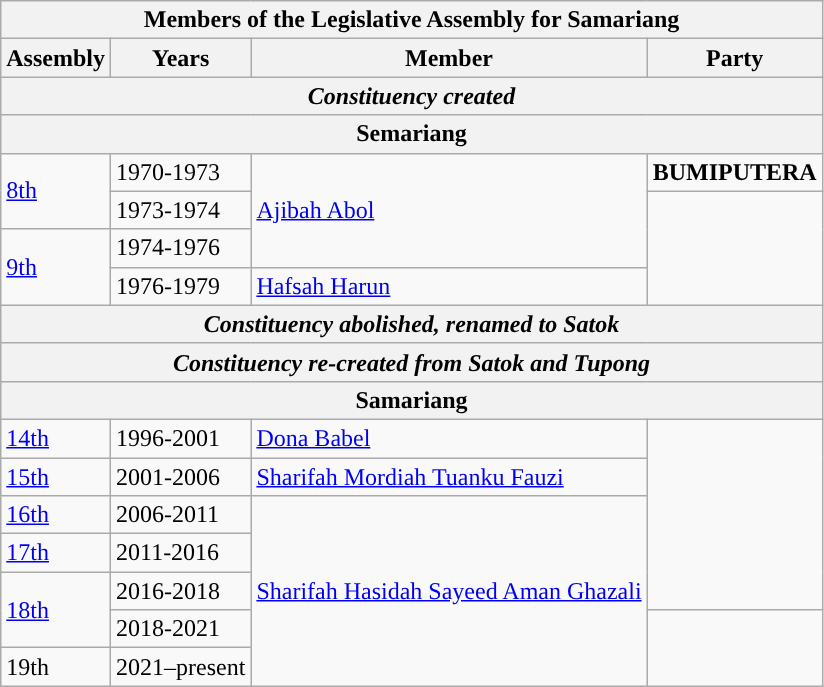<table class=wikitable>
<tr>
<th colspan="4">Members of the Legislative Assembly for Samariang</th>
</tr>
<tr>
<th>Assembly</th>
<th>Years</th>
<th>Member</th>
<th>Party</th>
</tr>
<tr>
<th colspan=4 align=center><em>Constituency created</em></th>
</tr>
<tr>
<th colspan=4 align=center>Semariang</th>
</tr>
<tr>
<td rowspan=2><a href='#'>8th</a></td>
<td>1970-1973</td>
<td rowspan=3><a href='#'>Ajibah Abol</a></td>
<td><strong>BUMIPUTERA</strong></td>
</tr>
<tr>
<td>1973-1974</td>
<td rowspan=3></td>
</tr>
<tr>
<td rowspan=2><a href='#'>9th</a></td>
<td>1974-1976</td>
</tr>
<tr>
<td>1976-1979</td>
<td><a href='#'>Hafsah Harun</a></td>
</tr>
<tr>
<th colspan=4 align=center><em>Constituency abolished, renamed to Satok</em></th>
</tr>
<tr>
<th colspan=4 align=center><em>Constituency re-created from Satok and Tupong</em></th>
</tr>
<tr>
<th colspan=4 align=center>Samariang</th>
</tr>
<tr>
<td><a href='#'>14th</a></td>
<td>1996-2001</td>
<td><a href='#'>Dona Babel</a></td>
<td rowspan=5></td>
</tr>
<tr>
<td><a href='#'>15th</a></td>
<td>2001-2006</td>
<td><a href='#'>Sharifah Mordiah Tuanku Fauzi</a></td>
</tr>
<tr>
<td><a href='#'>16th</a></td>
<td>2006-2011</td>
<td rowspan=5><a href='#'>Sharifah Hasidah Sayeed Aman Ghazali</a></td>
</tr>
<tr>
<td><a href='#'>17th</a></td>
<td>2011-2016</td>
</tr>
<tr>
<td rowspan=2><a href='#'>18th</a></td>
<td>2016-2018</td>
</tr>
<tr>
<td>2018-2021</td>
<td rowspan=2></td>
</tr>
<tr>
<td>19th</td>
<td>2021–present</td>
</tr>
</table>
